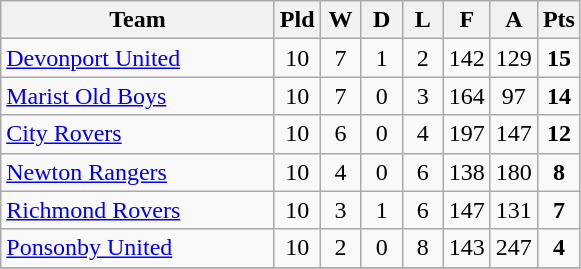<table class="wikitable" style="text-align:center;">
<tr>
<th width=175>Team</th>
<th width=20 abbr="Played">Pld</th>
<th width=20 abbr="Won">W</th>
<th width=20 abbr="Drawn">D</th>
<th width=20 abbr="Lost">L</th>
<th width=20 abbr="For">F</th>
<th width=20 abbr="Against">A</th>
<th width=20 abbr="Points">Pts</th>
</tr>
<tr>
<td style="text-align:left;"><a href='#'>Devonport United</a></td>
<td>10</td>
<td>7</td>
<td>1</td>
<td>2</td>
<td>142</td>
<td>129</td>
<td><strong>15</strong></td>
</tr>
<tr>
<td style="text-align:left;"><a href='#'>Marist Old Boys</a></td>
<td>10</td>
<td>7</td>
<td>0</td>
<td>3</td>
<td>164</td>
<td>97</td>
<td><strong>14</strong></td>
</tr>
<tr>
<td style="text-align:left;"><a href='#'>City Rovers</a></td>
<td>10</td>
<td>6</td>
<td>0</td>
<td>4</td>
<td>197</td>
<td>147</td>
<td><strong>12</strong></td>
</tr>
<tr>
<td style="text-align:left;"><a href='#'>Newton Rangers</a></td>
<td>10</td>
<td>4</td>
<td>0</td>
<td>6</td>
<td>138</td>
<td>180</td>
<td><strong>8</strong></td>
</tr>
<tr>
<td style="text-align:left;"><a href='#'>Richmond Rovers</a></td>
<td>10</td>
<td>3</td>
<td>1</td>
<td>6</td>
<td>147</td>
<td>131</td>
<td><strong>7</strong></td>
</tr>
<tr>
<td style="text-align:left;"><a href='#'>Ponsonby United</a></td>
<td>10</td>
<td>2</td>
<td>0</td>
<td>8</td>
<td>143</td>
<td>247</td>
<td><strong>4</strong></td>
</tr>
<tr>
</tr>
</table>
